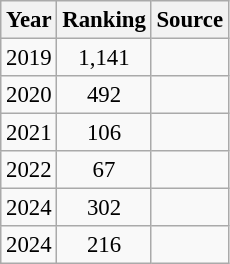<table class="wikitable" style="text-align:center; font-size: 95%;">
<tr>
<th>Year</th>
<th>Ranking</th>
<th>Source</th>
</tr>
<tr>
<td>2019</td>
<td>1,141</td>
<td></td>
</tr>
<tr>
<td>2020</td>
<td>492</td>
<td></td>
</tr>
<tr>
<td>2021</td>
<td>106</td>
<td></td>
</tr>
<tr>
<td>2022</td>
<td>67</td>
<td></td>
</tr>
<tr>
<td>2024</td>
<td>302</td>
<td></td>
</tr>
<tr>
<td>2024</td>
<td>216</td>
<td></td>
</tr>
</table>
